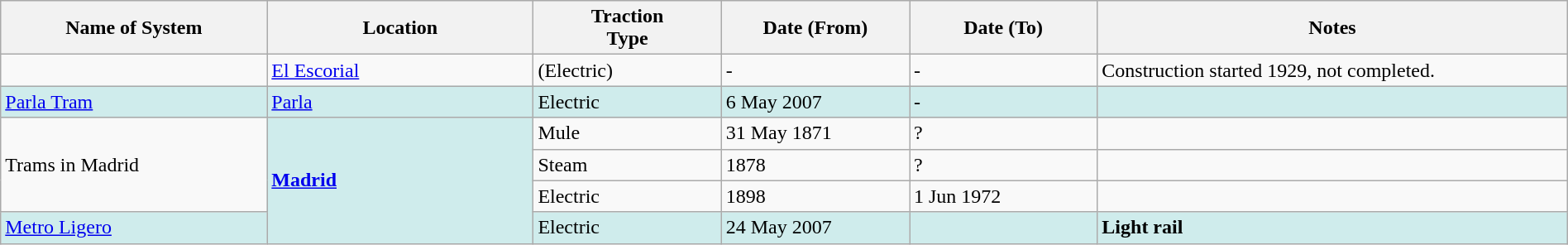<table class="wikitable" style="width:100%;">
<tr>
<th style="width:17%;">Name of System</th>
<th style="width:17%;">Location</th>
<th style="width:12%;">Traction<br>Type</th>
<th style="width:12%;">Date (From)</th>
<th style="width:12%;">Date (To)</th>
<th style="width:30%;">Notes</th>
</tr>
<tr>
<td> </td>
<td><a href='#'>El Escorial</a></td>
<td>(Electric)</td>
<td>-</td>
<td>-</td>
<td>Construction started 1929, not completed.</td>
</tr>
<tr style="background:#CFECEC">
<td><a href='#'>Parla Tram</a></td>
<td><a href='#'>Parla</a></td>
<td>Electric</td>
<td>6 May 2007</td>
<td>-</td>
<td></td>
</tr>
<tr>
<td rowspan="3">Trams in Madrid</td>
<td style="background:#CFECEC" rowspan="4"><strong><a href='#'>Madrid</a></strong></td>
<td>Mule</td>
<td>31 May 1871</td>
<td>?</td>
<td> </td>
</tr>
<tr>
<td>Steam</td>
<td>1878</td>
<td>?</td>
<td> </td>
</tr>
<tr>
<td>Electric</td>
<td>1898</td>
<td>1 Jun 1972</td>
<td> </td>
</tr>
<tr style="background:#CFECEC">
<td><a href='#'>Metro Ligero</a></td>
<td>Electric</td>
<td>24 May 2007</td>
<td> </td>
<td><strong>Light rail</strong></td>
</tr>
</table>
